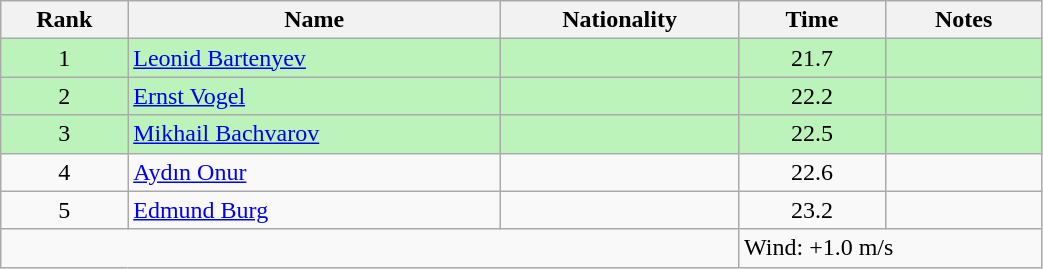<table class="wikitable sortable" style="text-align:center;width: 55%">
<tr>
<th>Rank</th>
<th>Name</th>
<th>Nationality</th>
<th>Time</th>
<th>Notes</th>
</tr>
<tr bgcolor=bbf3bb>
<td>1</td>
<td align=left><a href='#'>Leonid Bartenyev</a></td>
<td align=left></td>
<td>21.7</td>
<td></td>
</tr>
<tr bgcolor=bbf3bb>
<td>2</td>
<td align=left><a href='#'>Ernst Vogel</a></td>
<td align=left></td>
<td>22.2</td>
<td></td>
</tr>
<tr bgcolor=bbf3bb>
<td>3</td>
<td align=left><a href='#'>Mikhail Bachvarov</a></td>
<td align=left></td>
<td>22.5</td>
<td></td>
</tr>
<tr>
<td>4</td>
<td align=left><a href='#'>Aydın Onur</a></td>
<td align=left></td>
<td>22.6</td>
<td></td>
</tr>
<tr>
<td>5</td>
<td align=left><a href='#'>Edmund Burg</a></td>
<td align=left></td>
<td>23.2</td>
<td></td>
</tr>
<tr class="sortbottom">
<td colspan="3"></td>
<td colspan="2" style="text-align:left;">Wind: +1.0 m/s</td>
</tr>
</table>
